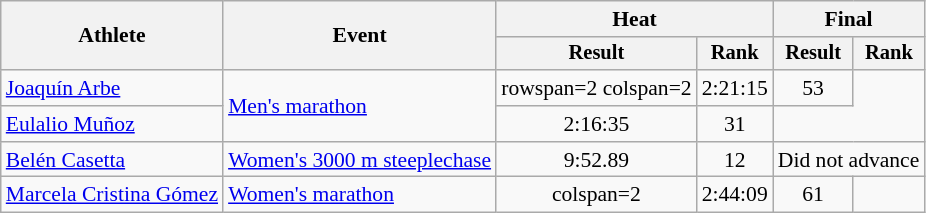<table class="wikitable" style="font-size:90%">
<tr>
<th rowspan="2">Athlete</th>
<th rowspan="2">Event</th>
<th colspan="2">Heat</th>
<th colspan="2">Final</th>
</tr>
<tr style="font-size:95%">
<th>Result</th>
<th>Rank</th>
<th>Result</th>
<th>Rank</th>
</tr>
<tr align=center>
<td align=left><a href='#'>Joaquín Arbe</a></td>
<td align=left rowspan=2><a href='#'>Men's marathon</a></td>
<td>rowspan=2 colspan=2 </td>
<td>2:21:15</td>
<td>53</td>
</tr>
<tr align=center>
<td align=left><a href='#'>Eulalio Muñoz</a></td>
<td>2:16:35</td>
<td>31</td>
</tr>
<tr align=center>
<td align=left><a href='#'>Belén Casetta</a></td>
<td align=left><a href='#'>Women's 3000 m steeplechase</a></td>
<td>9:52.89</td>
<td>12</td>
<td colspan=2>Did not advance</td>
</tr>
<tr align=center>
<td align=left><a href='#'>Marcela Cristina Gómez</a></td>
<td align=left><a href='#'>Women's marathon</a></td>
<td>colspan=2 </td>
<td>2:44:09</td>
<td>61</td>
</tr>
</table>
